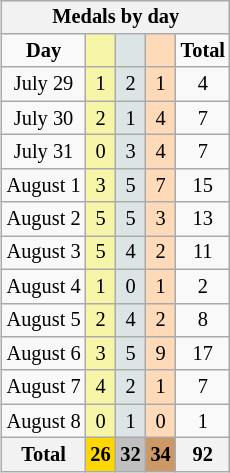<table class="wikitable" style="font-size:85%; float:right">
<tr align=center>
<th colspan=5>Medals by day</th>
</tr>
<tr align=center>
<td><strong>Day</strong></td>
<td bgcolor=#f7f6a8></td>
<td bgcolor=#dce5e5></td>
<td bgcolor=#ffdab9></td>
<td><strong>Total</strong></td>
</tr>
<tr align=center>
<td>July 29</td>
<td bgcolor=#f7f6a8>1</td>
<td bgcolor=#dce5e5>2</td>
<td bgcolor=#ffdab9>1</td>
<td>4</td>
</tr>
<tr align=center>
<td>July 30</td>
<td bgcolor=#f7f6a8>2</td>
<td bgcolor=#dce5e5>1</td>
<td bgcolor=#ffdab9>4</td>
<td>7</td>
</tr>
<tr align=center>
<td>July 31</td>
<td bgcolor=#f7f6a8>0</td>
<td bgcolor=#dce5e5>3</td>
<td bgcolor=#ffdab9>4</td>
<td>7</td>
</tr>
<tr align=center>
<td>August 1</td>
<td bgcolor=#f7f6a8>3</td>
<td bgcolor=#dce5e5>5</td>
<td bgcolor=#ffdab9>7</td>
<td>15</td>
</tr>
<tr align=center>
<td>August 2</td>
<td bgcolor=#f7f6a8>5</td>
<td bgcolor=#dce5e5>5</td>
<td bgcolor=#ffdab9>3</td>
<td>13</td>
</tr>
<tr align=center>
<td>August 3</td>
<td bgcolor=#f7f6a8>5</td>
<td bgcolor=#dce5e5>4</td>
<td bgcolor=#ffdab9>2</td>
<td>11</td>
</tr>
<tr align=center>
<td>August 4</td>
<td bgcolor=#f7f6a8>1</td>
<td bgcolor=#dce5e5>0</td>
<td bgcolor=#ffdab9>1</td>
<td>2</td>
</tr>
<tr align=center>
<td>August 5</td>
<td bgcolor=#f7f6a8>2</td>
<td bgcolor=#dce5e5>4</td>
<td bgcolor=#ffdab9>2</td>
<td>8</td>
</tr>
<tr align=center>
<td>August 6</td>
<td bgcolor=#f7f6a8>3</td>
<td bgcolor=#dce5e5>5</td>
<td bgcolor=#ffdab9>9</td>
<td>17</td>
</tr>
<tr align=center>
<td>August 7</td>
<td bgcolor=#f7f6a8>4</td>
<td bgcolor=#dce5e5>2</td>
<td bgcolor=#ffdab9>1</td>
<td>7</td>
</tr>
<tr align=center>
<td>August 8</td>
<td bgcolor=#f7f6a8>0</td>
<td bgcolor=#dce5e5>1</td>
<td bgcolor=#ffdab9>0</td>
<td>1</td>
</tr>
<tr align=center>
<th bgcolor=#efefef>Total</th>
<th style="background:gold;">26</th>
<th style="background:silver;">32</th>
<th style="background:#c96;">34</th>
<th>92</th>
</tr>
</table>
